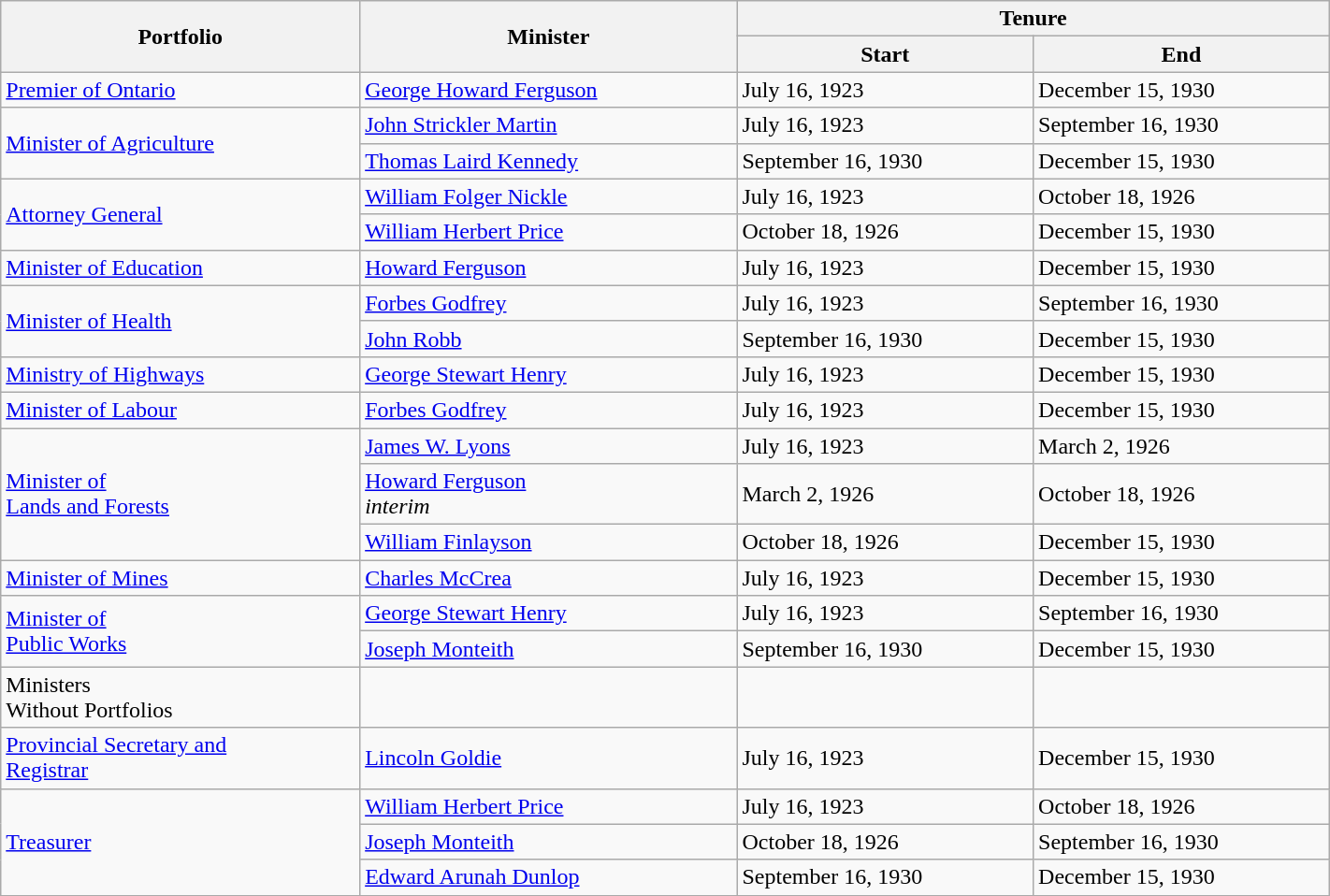<table class="wikitable" style="width: 75%">
<tr>
<th rowspan="2">Portfolio</th>
<th rowspan="2">Minister</th>
<th colspan="2">Tenure</th>
</tr>
<tr>
<th>Start</th>
<th>End</th>
</tr>
<tr>
<td><a href='#'>Premier of Ontario</a></td>
<td><a href='#'>George Howard Ferguson</a></td>
<td>July 16, 1923</td>
<td>December 15, 1930</td>
</tr>
<tr>
<td rowspan="2"><a href='#'>Minister of Agriculture</a></td>
<td><a href='#'>John Strickler Martin</a></td>
<td>July 16, 1923</td>
<td>September 16, 1930</td>
</tr>
<tr>
<td><a href='#'>Thomas Laird Kennedy</a></td>
<td>September 16, 1930</td>
<td>December 15, 1930</td>
</tr>
<tr>
<td rowspan="2"><a href='#'>Attorney General</a></td>
<td><a href='#'>William Folger Nickle</a></td>
<td>July 16, 1923</td>
<td>October 18, 1926</td>
</tr>
<tr>
<td><a href='#'>William Herbert Price</a></td>
<td>October 18, 1926</td>
<td>December 15, 1930</td>
</tr>
<tr>
<td><a href='#'>Minister of Education</a></td>
<td><a href='#'>Howard Ferguson</a></td>
<td>July 16, 1923</td>
<td>December 15, 1930</td>
</tr>
<tr>
<td rowspan="2"><a href='#'>Minister of Health</a></td>
<td><a href='#'>Forbes Godfrey</a></td>
<td>July 16, 1923</td>
<td>September 16, 1930</td>
</tr>
<tr>
<td><a href='#'>John Robb</a></td>
<td>September 16, 1930</td>
<td>December 15, 1930</td>
</tr>
<tr>
<td><a href='#'>Ministry of Highways</a></td>
<td><a href='#'>George Stewart Henry</a></td>
<td>July 16, 1923</td>
<td>December 15, 1930</td>
</tr>
<tr>
<td><a href='#'>Minister of Labour</a></td>
<td><a href='#'>Forbes Godfrey</a></td>
<td>July 16, 1923</td>
<td>December 15, 1930</td>
</tr>
<tr>
<td rowspan="3"><a href='#'>Minister of <br> Lands and Forests</a></td>
<td><a href='#'>James W. Lyons</a></td>
<td>July 16, 1923</td>
<td>March 2, 1926</td>
</tr>
<tr>
<td><a href='#'>Howard Ferguson</a> <br> <em>interim</em></td>
<td>March 2, 1926</td>
<td>October 18, 1926</td>
</tr>
<tr>
<td><a href='#'>William Finlayson</a></td>
<td>October 18, 1926</td>
<td>December 15, 1930</td>
</tr>
<tr>
<td><a href='#'>Minister of Mines</a></td>
<td><a href='#'>Charles McCrea</a></td>
<td>July 16, 1923</td>
<td>December 15, 1930</td>
</tr>
<tr>
<td rowspan="2"><a href='#'>Minister of <br> Public Works</a></td>
<td><a href='#'>George Stewart Henry</a></td>
<td>July 16, 1923</td>
<td>September 16, 1930</td>
</tr>
<tr>
<td><a href='#'>Joseph Monteith</a></td>
<td>September 16, 1930</td>
<td>December 15, 1930</td>
</tr>
<tr>
<td rowspan="1">Ministers <br> Without Portfolios</td>
<td></td>
<td></td>
<td></td>
</tr>
<tr>
<td><a href='#'>Provincial Secretary and <br> Registrar</a></td>
<td><a href='#'>Lincoln Goldie</a></td>
<td>July 16, 1923</td>
<td>December 15, 1930</td>
</tr>
<tr>
<td rowspan="3"><a href='#'>Treasurer</a></td>
<td><a href='#'>William Herbert Price</a></td>
<td>July 16, 1923</td>
<td>October 18, 1926</td>
</tr>
<tr>
<td><a href='#'>Joseph Monteith</a></td>
<td>October 18, 1926</td>
<td>September 16, 1930</td>
</tr>
<tr>
<td><a href='#'>Edward Arunah Dunlop</a></td>
<td>September 16, 1930</td>
<td>December 15, 1930</td>
</tr>
<tr>
</tr>
</table>
